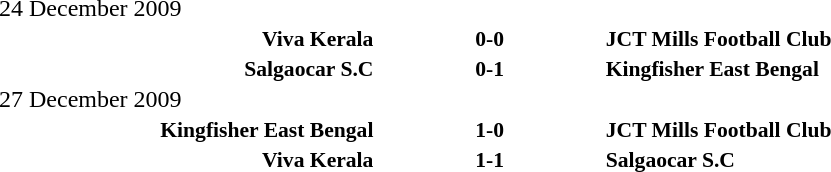<table width=100% cellspacing=1>
<tr>
<th width=20%></th>
<th width=12%></th>
<th width=20%></th>
<th></th>
</tr>
<tr>
<td>24 December 2009</td>
</tr>
<tr style=font-size:90%>
<td align=right><strong>Viva Kerala</strong></td>
<td align=center><strong>0-0</strong></td>
<td><strong>JCT Mills Football Club</strong></td>
<td></td>
<td></td>
</tr>
<tr style=font-size:90%>
<td align=right><strong>Salgaocar S.C</strong></td>
<td align=center><strong>0-1</strong></td>
<td><strong>Kingfisher East Bengal</strong></td>
<td></td>
<td></td>
</tr>
<tr>
<td>27 December 2009</td>
</tr>
<tr style=font-size:90%>
<td align=right><strong>Kingfisher East Bengal</strong></td>
<td align=center><strong>1-0</strong></td>
<td><strong>JCT Mills Football Club</strong></td>
<td></td>
<td></td>
</tr>
<tr style=font-size:90%>
<td align=right><strong>Viva Kerala</strong></td>
<td align=center><strong>1-1</strong></td>
<td><strong>Salgaocar S.C</strong></td>
<td></td>
<td></td>
</tr>
</table>
